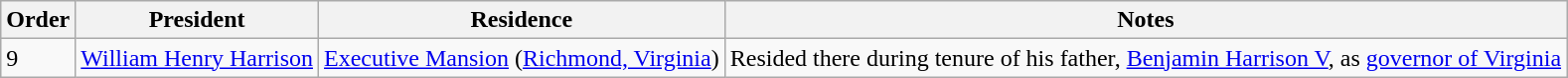<table class="wikitable sortable">
<tr>
<th>Order</th>
<th>President</th>
<th>Residence</th>
<th>Notes</th>
</tr>
<tr>
<td>9</td>
<td><a href='#'>William Henry Harrison</a></td>
<td><a href='#'>Executive Mansion</a> (<a href='#'>Richmond, Virginia</a>)</td>
<td>Resided there during tenure of his father, <a href='#'>Benjamin Harrison V</a>, as <a href='#'>governor of Virginia</a></td>
</tr>
</table>
